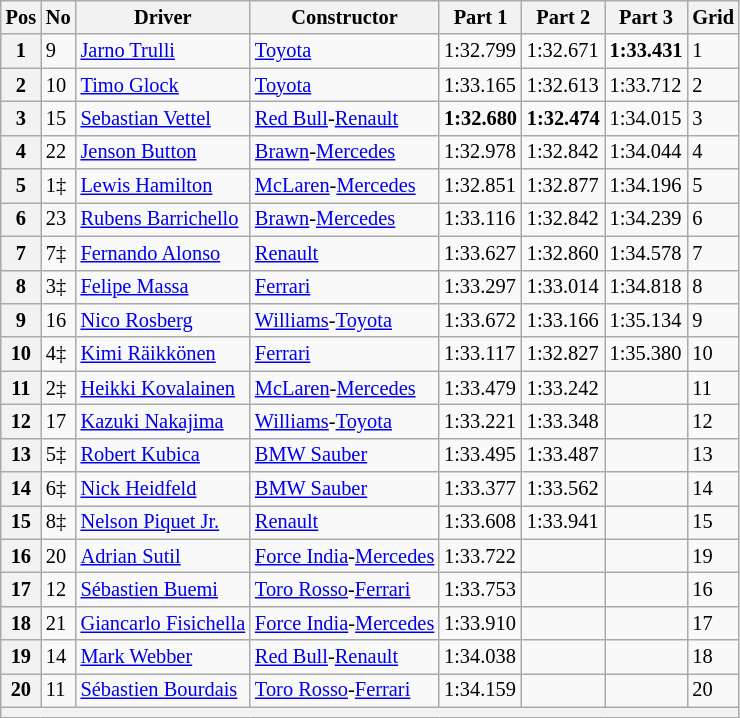<table class="wikitable sortable" style="font-size: 85%">
<tr>
<th>Pos</th>
<th>No</th>
<th>Driver</th>
<th>Constructor</th>
<th>Part 1</th>
<th>Part 2</th>
<th>Part 3</th>
<th>Grid</th>
</tr>
<tr>
<th>1</th>
<td>9</td>
<td> <a href='#'>Jarno Trulli</a></td>
<td><a href='#'>Toyota</a></td>
<td>1:32.799</td>
<td>1:32.671</td>
<td><strong>1:33.431</strong></td>
<td>1</td>
</tr>
<tr>
<th>2</th>
<td>10</td>
<td> <a href='#'>Timo Glock</a></td>
<td><a href='#'>Toyota</a></td>
<td>1:33.165</td>
<td>1:32.613</td>
<td>1:33.712</td>
<td>2</td>
</tr>
<tr>
<th>3</th>
<td>15</td>
<td> <a href='#'>Sebastian Vettel</a></td>
<td><a href='#'>Red Bull</a>-<a href='#'>Renault</a></td>
<td><strong>1:32.680</strong></td>
<td><strong>1:32.474</strong></td>
<td>1:34.015</td>
<td>3</td>
</tr>
<tr>
<th>4</th>
<td>22</td>
<td> <a href='#'>Jenson Button</a></td>
<td><a href='#'>Brawn</a>-<a href='#'>Mercedes</a></td>
<td>1:32.978</td>
<td>1:32.842</td>
<td>1:34.044</td>
<td>4</td>
</tr>
<tr>
<th>5</th>
<td>1‡</td>
<td> <a href='#'>Lewis Hamilton</a></td>
<td><a href='#'>McLaren</a>-<a href='#'>Mercedes</a></td>
<td>1:32.851</td>
<td>1:32.877</td>
<td>1:34.196</td>
<td>5</td>
</tr>
<tr>
<th>6</th>
<td>23</td>
<td> <a href='#'>Rubens Barrichello</a></td>
<td><a href='#'>Brawn</a>-<a href='#'>Mercedes</a></td>
<td>1:33.116</td>
<td>1:32.842</td>
<td>1:34.239</td>
<td>6</td>
</tr>
<tr>
<th>7</th>
<td>7‡</td>
<td> <a href='#'>Fernando Alonso</a></td>
<td><a href='#'>Renault</a></td>
<td>1:33.627</td>
<td>1:32.860</td>
<td>1:34.578</td>
<td>7</td>
</tr>
<tr>
<th>8</th>
<td>3‡</td>
<td> <a href='#'>Felipe Massa</a></td>
<td><a href='#'>Ferrari</a></td>
<td>1:33.297</td>
<td>1:33.014</td>
<td>1:34.818</td>
<td>8</td>
</tr>
<tr>
<th>9</th>
<td>16</td>
<td> <a href='#'>Nico Rosberg</a></td>
<td><a href='#'>Williams</a>-<a href='#'>Toyota</a></td>
<td>1:33.672</td>
<td>1:33.166</td>
<td>1:35.134</td>
<td>9</td>
</tr>
<tr>
<th>10</th>
<td>4‡</td>
<td> <a href='#'>Kimi Räikkönen</a></td>
<td><a href='#'>Ferrari</a></td>
<td>1:33.117</td>
<td>1:32.827</td>
<td>1:35.380</td>
<td>10</td>
</tr>
<tr>
<th>11</th>
<td>2‡</td>
<td> <a href='#'>Heikki Kovalainen</a></td>
<td><a href='#'>McLaren</a>-<a href='#'>Mercedes</a></td>
<td>1:33.479</td>
<td>1:33.242</td>
<td></td>
<td>11</td>
</tr>
<tr>
<th>12</th>
<td>17</td>
<td> <a href='#'>Kazuki Nakajima</a></td>
<td><a href='#'>Williams</a>-<a href='#'>Toyota</a></td>
<td>1:33.221</td>
<td>1:33.348</td>
<td></td>
<td>12</td>
</tr>
<tr>
<th>13</th>
<td>5‡</td>
<td> <a href='#'>Robert Kubica</a></td>
<td><a href='#'>BMW Sauber</a></td>
<td>1:33.495</td>
<td>1:33.487</td>
<td></td>
<td>13</td>
</tr>
<tr>
<th>14</th>
<td>6‡</td>
<td> <a href='#'>Nick Heidfeld</a></td>
<td><a href='#'>BMW Sauber</a></td>
<td>1:33.377</td>
<td>1:33.562</td>
<td></td>
<td>14</td>
</tr>
<tr>
<th>15</th>
<td>8‡</td>
<td> <a href='#'>Nelson Piquet Jr.</a></td>
<td><a href='#'>Renault</a></td>
<td>1:33.608</td>
<td>1:33.941</td>
<td></td>
<td>15</td>
</tr>
<tr>
<th>16</th>
<td>20</td>
<td> <a href='#'>Adrian Sutil</a></td>
<td><a href='#'>Force India</a>-<a href='#'>Mercedes</a></td>
<td>1:33.722</td>
<td></td>
<td></td>
<td>19</td>
</tr>
<tr>
<th>17</th>
<td>12</td>
<td> <a href='#'>Sébastien Buemi</a></td>
<td><a href='#'>Toro Rosso</a>-<a href='#'>Ferrari</a></td>
<td>1:33.753</td>
<td></td>
<td></td>
<td>16</td>
</tr>
<tr>
<th>18</th>
<td>21</td>
<td> <a href='#'>Giancarlo Fisichella</a></td>
<td><a href='#'>Force India</a>-<a href='#'>Mercedes</a></td>
<td>1:33.910</td>
<td></td>
<td></td>
<td>17</td>
</tr>
<tr>
<th>19</th>
<td>14</td>
<td> <a href='#'>Mark Webber</a></td>
<td><a href='#'>Red Bull</a>-<a href='#'>Renault</a></td>
<td>1:34.038</td>
<td></td>
<td></td>
<td>18</td>
</tr>
<tr>
<th>20</th>
<td>11</td>
<td> <a href='#'>Sébastien Bourdais</a></td>
<td><a href='#'>Toro Rosso</a>-<a href='#'>Ferrari</a></td>
<td>1:34.159</td>
<td></td>
<td></td>
<td>20</td>
</tr>
<tr>
<th colspan="8"></th>
</tr>
</table>
